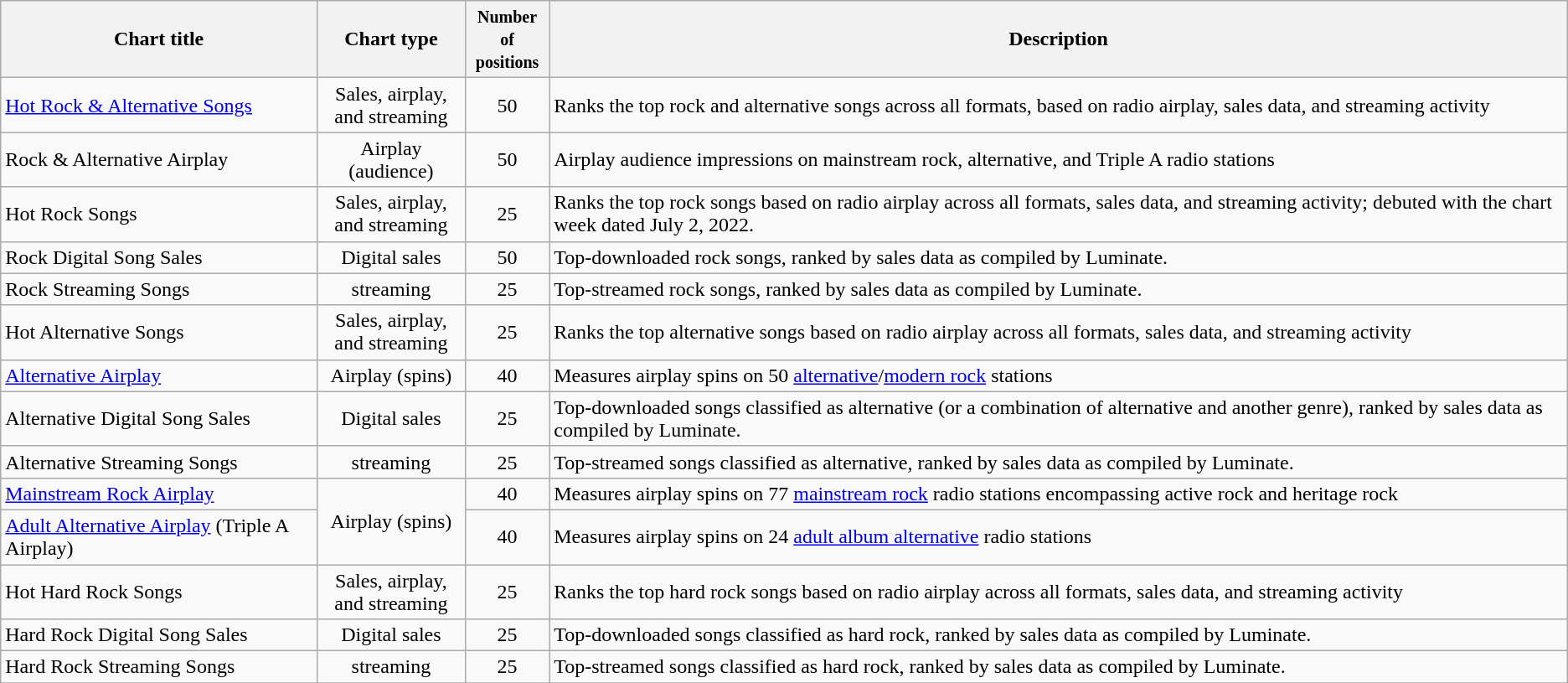<table class="wikitable sortable">
<tr>
<th>Chart title</th>
<th>Chart type</th>
<th><small>Number of<br>positions</small></th>
<th class="unsortable">Description</th>
</tr>
<tr>
<td><a href='#'>Hot Rock & Alternative Songs</a></td>
<td align=center>Sales, airplay, <br>and streaming</td>
<td align=center>50</td>
<td>Ranks the top rock and alternative songs across all formats, based on radio airplay, sales data, and streaming activity</td>
</tr>
<tr>
<td>Rock & Alternative Airplay</td>
<td align=center>Airplay (audience)</td>
<td align=center>50</td>
<td>Airplay audience impressions on mainstream rock, alternative, and Triple A radio stations</td>
</tr>
<tr>
<td>Hot Rock Songs</td>
<td align=center>Sales, airplay, <br>and streaming</td>
<td align=center>25</td>
<td>Ranks the top rock songs based on radio airplay across all formats, sales data, and streaming activity; debuted with the chart week dated July 2, 2022.</td>
</tr>
<tr>
<td>Rock Digital Song Sales</td>
<td align=center>Digital sales</td>
<td align=center>50</td>
<td>Top-downloaded rock songs, ranked by sales data as compiled by Luminate.</td>
</tr>
<tr>
<td>Rock Streaming Songs</td>
<td align=center>streaming</td>
<td align=center>25</td>
<td>Top-streamed rock songs, ranked by sales data as compiled by Luminate.</td>
</tr>
<tr>
<td>Hot Alternative Songs</td>
<td align=center>Sales, airplay, <br>and streaming</td>
<td align=center>25</td>
<td>Ranks the top alternative songs based on radio airplay across all formats, sales data, and streaming activity</td>
</tr>
<tr>
<td><a href='#'>Alternative Airplay</a></td>
<td align=center>Airplay (spins)</td>
<td align=center>40</td>
<td>Measures airplay spins on 50 <a href='#'>alternative</a>/<a href='#'>modern rock</a> stations</td>
</tr>
<tr>
<td>Alternative Digital Song Sales</td>
<td align=center>Digital sales</td>
<td align=center>25</td>
<td>Top-downloaded songs classified as alternative (or a combination of alternative and another genre), ranked by sales data as compiled by Luminate.</td>
</tr>
<tr>
<td>Alternative Streaming Songs</td>
<td align=center>streaming</td>
<td align=center>25</td>
<td>Top-streamed songs classified as alternative, ranked by sales data as compiled by Luminate.</td>
</tr>
<tr>
<td><a href='#'>Mainstream Rock Airplay</a></td>
<td style="text-align:center;" rowspan="2">Airplay (spins)</td>
<td align=center>40</td>
<td>Measures airplay spins on 77 <a href='#'>mainstream rock</a> radio stations encompassing active rock and heritage rock</td>
</tr>
<tr>
<td><a href='#'>Adult Alternative Airplay</a> (Triple A Airplay)</td>
<td align=center>40</td>
<td>Measures airplay spins on 24 <a href='#'>adult album alternative</a> radio stations</td>
</tr>
<tr>
<td>Hot Hard Rock Songs</td>
<td align=center>Sales, airplay, <br>and streaming</td>
<td align=center>25</td>
<td>Ranks the top hard rock songs based on radio airplay across all formats, sales data, and streaming activity</td>
</tr>
<tr>
<td>Hard Rock Digital Song Sales</td>
<td align=center>Digital sales</td>
<td align=center>25</td>
<td>Top-downloaded songs classified as hard rock, ranked by sales data as compiled by Luminate.</td>
</tr>
<tr>
<td>Hard Rock Streaming Songs</td>
<td align=center>streaming</td>
<td align=center>25</td>
<td>Top-streamed songs classified as hard rock, ranked by sales data as compiled by Luminate.</td>
</tr>
<tr>
</tr>
</table>
